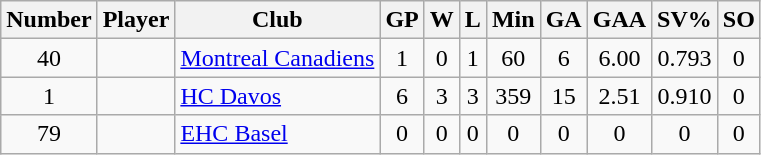<table class="wikitable sortable" style="text-align:center; padding:4px; border-spacing=0;">
<tr>
<th>Number</th>
<th>Player</th>
<th>Club</th>
<th>GP</th>
<th>W</th>
<th>L</th>
<th>Min</th>
<th>GA</th>
<th>GAA</th>
<th>SV%</th>
<th>SO</th>
</tr>
<tr>
<td>40</td>
<td align=left></td>
<td align=left><a href='#'>Montreal Canadiens</a></td>
<td>1</td>
<td>0</td>
<td>1</td>
<td>60</td>
<td>6</td>
<td>6.00</td>
<td>0.793</td>
<td>0</td>
</tr>
<tr>
<td>1</td>
<td align=left></td>
<td align=left><a href='#'>HC Davos</a></td>
<td>6</td>
<td>3</td>
<td>3</td>
<td>359</td>
<td>15</td>
<td>2.51</td>
<td>0.910</td>
<td>0</td>
</tr>
<tr>
<td>79</td>
<td align=left></td>
<td align=left><a href='#'>EHC Basel</a></td>
<td>0</td>
<td>0</td>
<td>0</td>
<td>0</td>
<td>0</td>
<td>0</td>
<td>0</td>
<td>0</td>
</tr>
</table>
